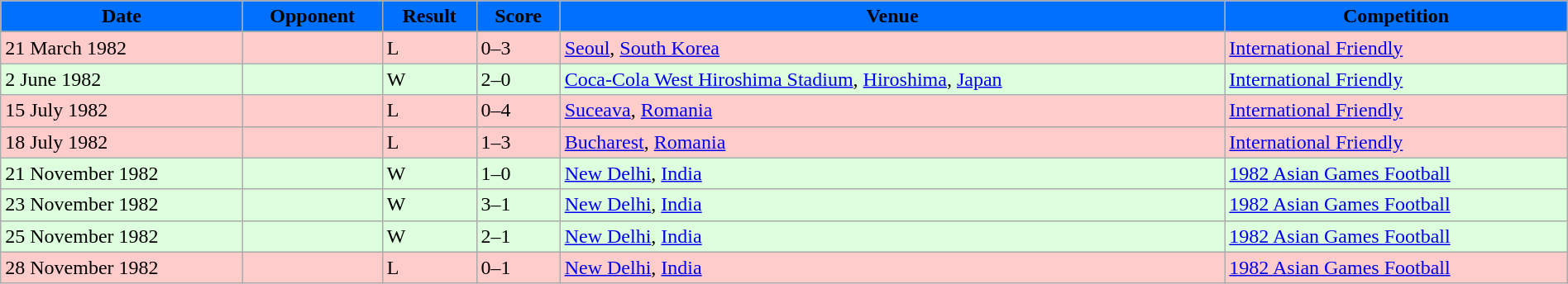<table width=100% class="wikitable">
<tr>
<th style="background:#0070FF;"><span>Date</span></th>
<th style="background:#0070FF;"><span>Opponent</span></th>
<th style="background:#0070FF;"><span>Result</span></th>
<th style="background:#0070FF;"><span>Score</span></th>
<th style="background:#0070FF;"><span>Venue</span></th>
<th style="background:#0070FF;"><span>Competition</span></th>
</tr>
<tr>
</tr>
<tr style="background:#fcc;">
<td>21 March 1982</td>
<td></td>
<td>L</td>
<td>0–3</td>
<td> <a href='#'>Seoul</a>, <a href='#'>South Korea</a></td>
<td><a href='#'>International Friendly</a></td>
</tr>
<tr style="background:#dfd;">
<td>2 June 1982</td>
<td></td>
<td>W</td>
<td>2–0</td>
<td> <a href='#'>Coca-Cola West Hiroshima Stadium</a>, <a href='#'>Hiroshima</a>, <a href='#'>Japan</a></td>
<td><a href='#'>International Friendly</a></td>
</tr>
<tr style="background:#fcc;">
<td>15 July 1982</td>
<td></td>
<td>L</td>
<td>0–4</td>
<td> <a href='#'>Suceava</a>, <a href='#'>Romania</a></td>
<td><a href='#'>International Friendly</a></td>
</tr>
<tr style="background:#fcc;">
<td>18 July 1982</td>
<td></td>
<td>L</td>
<td>1–3</td>
<td> <a href='#'>Bucharest</a>, <a href='#'>Romania</a></td>
<td><a href='#'>International Friendly</a></td>
</tr>
<tr style="background:#dfd;">
<td>21 November 1982</td>
<td></td>
<td>W</td>
<td>1–0</td>
<td> <a href='#'>New Delhi</a>, <a href='#'>India</a></td>
<td><a href='#'>1982 Asian Games Football</a></td>
</tr>
<tr style="background:#dfd;">
<td>23 November 1982</td>
<td></td>
<td>W</td>
<td>3–1</td>
<td> <a href='#'>New Delhi</a>, <a href='#'>India</a></td>
<td><a href='#'>1982 Asian Games Football</a></td>
</tr>
<tr style="background:#dfd;">
<td>25 November 1982</td>
<td></td>
<td>W</td>
<td>2–1</td>
<td> <a href='#'>New Delhi</a>, <a href='#'>India</a></td>
<td><a href='#'>1982 Asian Games Football</a></td>
</tr>
<tr style="background:#fcc;">
<td>28 November 1982</td>
<td></td>
<td>L</td>
<td>0–1</td>
<td> <a href='#'>New Delhi</a>, <a href='#'>India</a></td>
<td><a href='#'>1982 Asian Games Football</a></td>
</tr>
</table>
